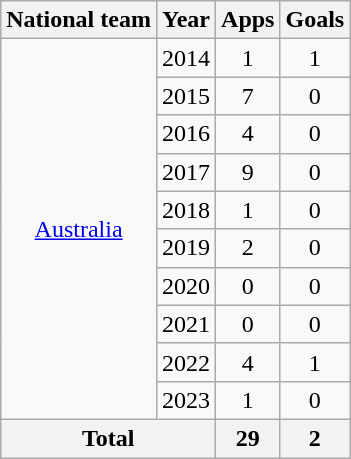<table class="wikitable" style="text-align:center">
<tr>
<th>National team</th>
<th>Year</th>
<th>Apps</th>
<th>Goals</th>
</tr>
<tr>
<td rowspan=10><a href='#'>Australia</a></td>
<td>2014</td>
<td>1</td>
<td>1</td>
</tr>
<tr>
<td>2015</td>
<td>7</td>
<td>0</td>
</tr>
<tr>
<td>2016</td>
<td>4</td>
<td>0</td>
</tr>
<tr>
<td>2017</td>
<td>9</td>
<td>0</td>
</tr>
<tr>
<td>2018</td>
<td>1</td>
<td>0</td>
</tr>
<tr>
<td>2019</td>
<td>2</td>
<td>0</td>
</tr>
<tr>
<td>2020</td>
<td>0</td>
<td>0</td>
</tr>
<tr>
<td>2021</td>
<td>0</td>
<td>0</td>
</tr>
<tr>
<td>2022</td>
<td>4</td>
<td>1</td>
</tr>
<tr>
<td>2023</td>
<td>1</td>
<td>0</td>
</tr>
<tr>
<th colspan=2>Total</th>
<th>29</th>
<th>2</th>
</tr>
</table>
